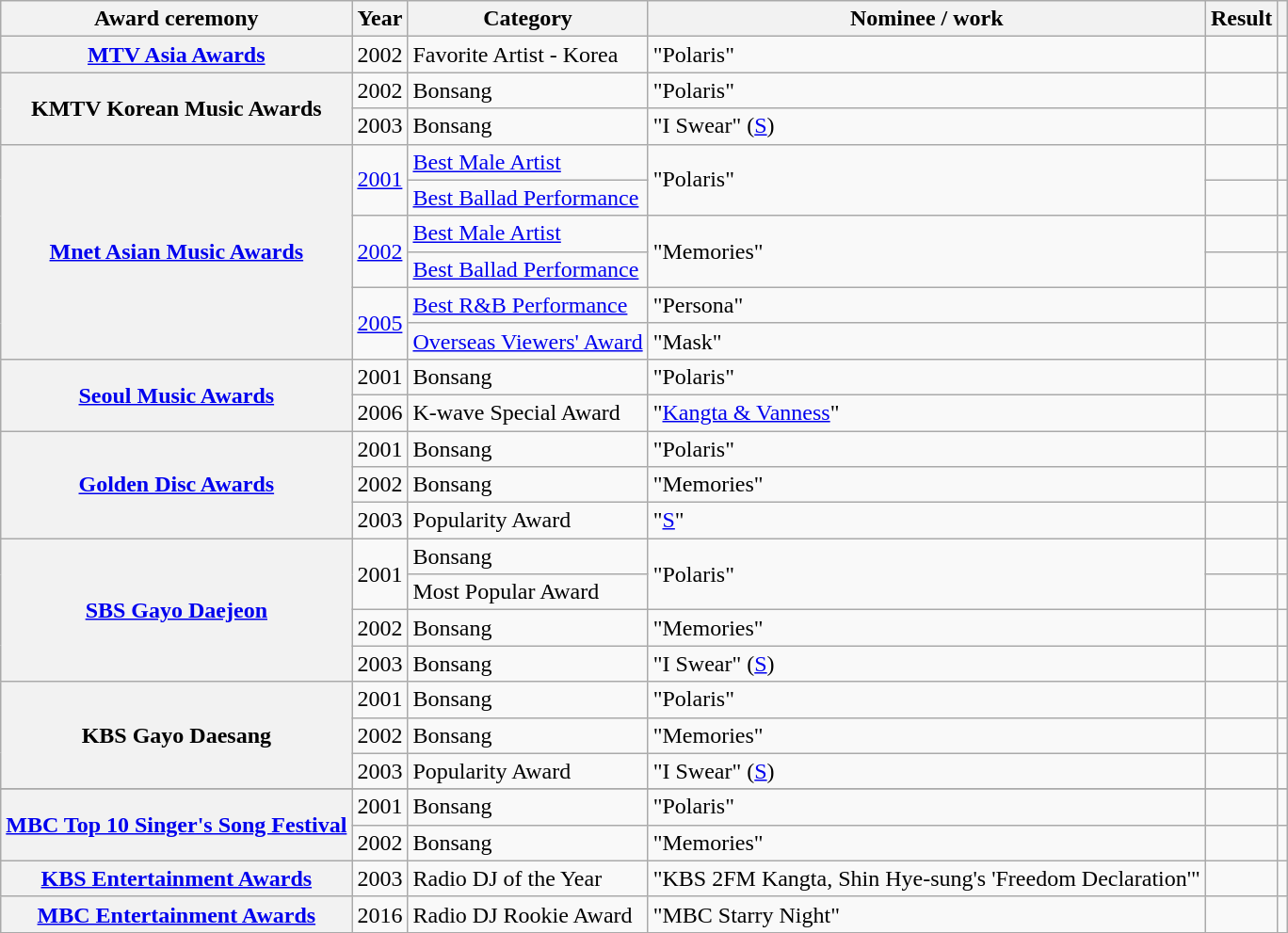<table class="wikitable plainrowheaders sortable">
<tr>
<th scope="col">Award ceremony</th>
<th scope="col">Year</th>
<th scope="col">Category</th>
<th scope="col">Nominee / work</th>
<th scope="col">Result</th>
<th scope="col" class="unsortable"></th>
</tr>
<tr>
<th scope="row"><a href='#'>MTV Asia Awards</a></th>
<td style="text-align:center">2002</td>
<td>Favorite Artist - Korea</td>
<td>"Polaris"</td>
<td></td>
<td style="text-align:center"></td>
</tr>
<tr>
<th scope="row" rowspan="2">KMTV Korean Music Awards</th>
<td style="text-align:center">2002</td>
<td>Bonsang</td>
<td>"Polaris"</td>
<td></td>
<td style="text-align:center"></td>
</tr>
<tr>
<td style="text-align:center">2003</td>
<td>Bonsang</td>
<td>"I Swear" (<a href='#'>S</a>)</td>
<td></td>
<td></td>
</tr>
<tr>
<th scope="row" rowspan="6"><a href='#'>Mnet Asian Music Awards</a></th>
<td style="text-align:center" rowspan="2"><a href='#'>2001</a></td>
<td><a href='#'>Best Male Artist</a></td>
<td rowspan="2">"Polaris"</td>
<td></td>
<td style="text-align:center"></td>
</tr>
<tr>
<td><a href='#'>Best Ballad Performance</a></td>
<td></td>
<td></td>
</tr>
<tr>
<td style="text-align:center" rowspan="2"><a href='#'>2002</a></td>
<td><a href='#'>Best Male Artist</a></td>
<td rowspan="2">"Memories"</td>
<td></td>
<td style="text-align:center"></td>
</tr>
<tr>
<td><a href='#'>Best Ballad Performance</a></td>
<td></td>
<td></td>
</tr>
<tr>
<td style="text-align:center" rowspan="2"><a href='#'>2005</a></td>
<td><a href='#'>Best R&B Performance</a></td>
<td>"Persona"</td>
<td></td>
<td style="text-align:center"></td>
</tr>
<tr>
<td><a href='#'>Overseas Viewers' Award</a></td>
<td>"Mask"</td>
<td></td>
<td style="text-align:center"></td>
</tr>
<tr>
<th scope="row" rowspan="2"><a href='#'>Seoul Music Awards</a></th>
<td style="text-align:center">2001</td>
<td>Bonsang</td>
<td>"Polaris"</td>
<td></td>
<td style="text-align:center"></td>
</tr>
<tr>
<td style="text-align:center">2006</td>
<td>K-wave Special Award</td>
<td>"<a href='#'>Kangta & Vanness</a>"</td>
<td></td>
<td style="text-align:center"></td>
</tr>
<tr>
<th scope="row" rowspan="3"><a href='#'>Golden Disc Awards</a></th>
<td style="text-align:center">2001</td>
<td>Bonsang</td>
<td>"Polaris"</td>
<td></td>
<td style="text-align:center"></td>
</tr>
<tr>
<td style="text-align:center">2002</td>
<td>Bonsang</td>
<td>"Memories"</td>
<td></td>
<td style="text-align:center"></td>
</tr>
<tr>
<td style="text-align:center">2003</td>
<td>Popularity Award</td>
<td>"<a href='#'>S</a>"</td>
<td></td>
<td style="text-align:center"></td>
</tr>
<tr>
<th scope="row" rowspan="4"><a href='#'>SBS Gayo Daejeon</a></th>
<td style="text-align:center" rowspan="2">2001</td>
<td>Bonsang</td>
<td rowspan="2">"Polaris"</td>
<td></td>
<td></td>
</tr>
<tr>
<td>Most Popular Award</td>
<td></td>
<td style="text-align:center"></td>
</tr>
<tr>
<td style="text-align:center">2002</td>
<td>Bonsang</td>
<td>"Memories"</td>
<td></td>
<td></td>
</tr>
<tr>
<td style="text-align:center">2003</td>
<td>Bonsang</td>
<td>"I Swear" (<a href='#'>S</a>)</td>
<td></td>
<td></td>
</tr>
<tr>
<th scope="row" rowspan="3">KBS Gayo Daesang</th>
<td style="text-align:center">2001</td>
<td>Bonsang</td>
<td>"Polaris"</td>
<td></td>
<td style="text-align:center"></td>
</tr>
<tr>
<td style="text-align:center">2002</td>
<td>Bonsang</td>
<td>"Memories"</td>
<td></td>
<td style="text-align:center"></td>
</tr>
<tr>
<td style="text-align:center">2003</td>
<td>Popularity Award</td>
<td>"I Swear" (<a href='#'>S</a>)</td>
<td></td>
<td style="text-align:center"></td>
</tr>
<tr>
</tr>
<tr>
<th scope="row" rowspan="2"><a href='#'>MBC Top 10 Singer's Song Festival</a></th>
<td style="text-align:center">2001</td>
<td>Bonsang</td>
<td>"Polaris"</td>
<td></td>
<td style="text-align:center"></td>
</tr>
<tr>
<td style="text-align:center">2002</td>
<td>Bonsang</td>
<td>"Memories"</td>
<td></td>
<td style="text-align:center"></td>
</tr>
<tr>
<th scope="row" rowspan="1"><a href='#'>KBS Entertainment Awards</a></th>
<td style="text-align:center">2003</td>
<td>Radio DJ of the Year</td>
<td>"KBS 2FM Kangta, Shin Hye-sung's 'Freedom Declaration'"</td>
<td></td>
<td style="text-align:center"></td>
</tr>
<tr>
<th scope="row" rowspan="1"><a href='#'>MBC Entertainment Awards</a></th>
<td style="text-align:center">2016</td>
<td>Radio DJ Rookie Award</td>
<td>"MBC Starry Night"</td>
<td></td>
<td style="text-align:center"></td>
</tr>
<tr>
</tr>
</table>
